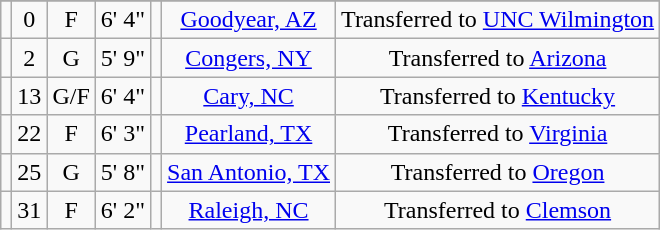<table class="wikitable sortable" border="1" style="text-align: center;">
<tr align=center>
</tr>
<tr>
<td></td>
<td>0</td>
<td>F</td>
<td>6' 4"</td>
<td></td>
<td><a href='#'>Goodyear, AZ</a></td>
<td>Transferred to <a href='#'>UNC Wilmington</a></td>
</tr>
<tr>
<td></td>
<td>2</td>
<td>G</td>
<td>5' 9"</td>
<td></td>
<td><a href='#'>Congers, NY</a></td>
<td>Transferred to <a href='#'>Arizona</a></td>
</tr>
<tr>
<td></td>
<td>13</td>
<td>G/F</td>
<td>6' 4"</td>
<td></td>
<td><a href='#'>Cary, NC</a></td>
<td>Transferred to <a href='#'>Kentucky</a></td>
</tr>
<tr>
<td></td>
<td>22</td>
<td>F</td>
<td>6' 3"</td>
<td></td>
<td><a href='#'>Pearland, TX</a></td>
<td>Transferred to <a href='#'>Virginia</a></td>
</tr>
<tr>
<td></td>
<td>25</td>
<td>G</td>
<td>5' 8"</td>
<td></td>
<td><a href='#'>San Antonio, TX</a></td>
<td>Transferred to <a href='#'>Oregon</a></td>
</tr>
<tr>
<td></td>
<td>31</td>
<td>F</td>
<td>6' 2"</td>
<td></td>
<td><a href='#'>Raleigh, NC</a></td>
<td>Transferred to <a href='#'>Clemson</a></td>
</tr>
</table>
